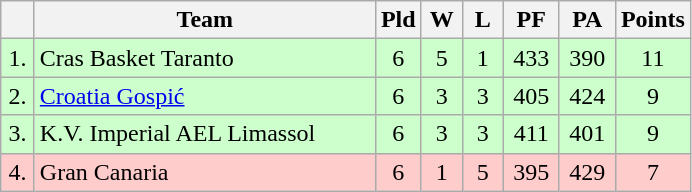<table class=wikitable style="text-align:center">
<tr>
<th width=15></th>
<th width=220>Team</th>
<th width=20>Pld</th>
<th width=20>W</th>
<th width=20>L</th>
<th width=30>PF</th>
<th width=30>PA</th>
<th width=30>Points</th>
</tr>
<tr style="background: #ccffcc;">
<td>1.</td>
<td align=left> Cras Basket Taranto</td>
<td>6</td>
<td>5</td>
<td>1</td>
<td>433</td>
<td>390</td>
<td>11</td>
</tr>
<tr style="background: #ccffcc;">
<td>2.</td>
<td align=left> <a href='#'>Croatia Gospić</a></td>
<td>6</td>
<td>3</td>
<td>3</td>
<td>405</td>
<td>424</td>
<td>9</td>
</tr>
<tr style="background: #ccffcc;">
<td>3.</td>
<td align=left> K.V. Imperial AEL Limassol</td>
<td>6</td>
<td>3</td>
<td>3</td>
<td>411</td>
<td>401</td>
<td>9</td>
</tr>
<tr style="background: #ffcccc;">
<td>4.</td>
<td align=left> Gran Canaria</td>
<td>6</td>
<td>1</td>
<td>5</td>
<td>395</td>
<td>429</td>
<td>7</td>
</tr>
</table>
